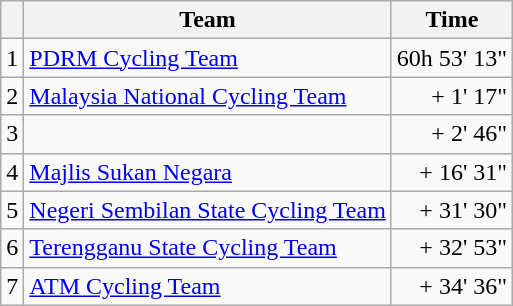<table class=wikitable>
<tr>
<th></th>
<th>Team</th>
<th>Time</th>
</tr>
<tr>
<td>1</td>
<td><a href='#'>PDRM Cycling Team</a></td>
<td align=right>60h 53' 13"</td>
</tr>
<tr>
<td>2</td>
<td><a href='#'>Malaysia National Cycling Team</a></td>
<td align=right>+ 1' 17"</td>
</tr>
<tr>
<td>3</td>
<td></td>
<td align=right>+ 2' 46"</td>
</tr>
<tr>
<td>4</td>
<td><a href='#'>Majlis Sukan Negara</a></td>
<td align=right>+ 16' 31"</td>
</tr>
<tr>
<td>5</td>
<td><a href='#'>Negeri Sembilan State Cycling Team</a></td>
<td align=right>+ 31' 30"</td>
</tr>
<tr>
<td>6</td>
<td><a href='#'>Terengganu State Cycling Team</a></td>
<td align=right>+ 32' 53"</td>
</tr>
<tr>
<td>7</td>
<td><a href='#'>ATM Cycling Team</a></td>
<td align=right>+ 34' 36"</td>
</tr>
</table>
